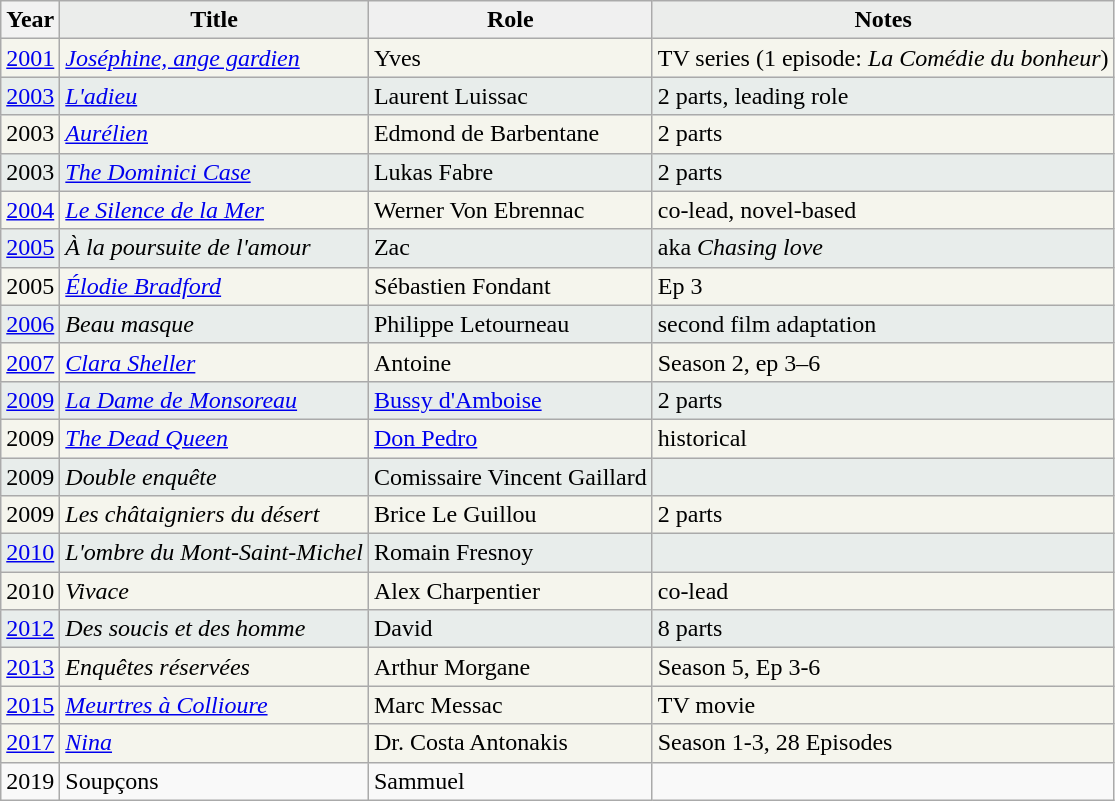<table class="wikitable sortable">
<tr>
<th>Year</th>
<th style="background:#EBEDEB;">Title</th>
<th style="background:#f0f0f0;">Role</th>
<th style="background:#EBEDEB;">Notes</th>
</tr>
<tr style="background:#F5F5ED">
<td><a href='#'>2001</a></td>
<td><em><a href='#'>Joséphine, ange gardien</a></em></td>
<td>Yves</td>
<td>TV series (1 episode: <em>La Comédie du bonheur</em>)</td>
</tr>
<tr style="background:#E8EDEB">
<td><a href='#'>2003</a></td>
<td><em><a href='#'>L'adieu</a></em></td>
<td>Laurent Luissac</td>
<td>2 parts, leading role</td>
</tr>
<tr style="background:#F5F5ED">
<td>2003</td>
<td><em><a href='#'>Aurélien</a></em></td>
<td>Edmond de Barbentane</td>
<td>2 parts</td>
</tr>
<tr style="background:#E8EDEB">
<td>2003</td>
<td><em><a href='#'>The Dominici Case</a></em></td>
<td>Lukas Fabre</td>
<td>2 parts</td>
</tr>
<tr style="background:#F5F5ED">
<td><a href='#'>2004</a></td>
<td><em><a href='#'>Le Silence de la Mer</a></em></td>
<td>Werner Von Ebrennac</td>
<td>co-lead, novel-based</td>
</tr>
<tr style="background:#E8EDEB">
<td><a href='#'>2005</a></td>
<td><em>À la poursuite de l'amour</em></td>
<td>Zac</td>
<td>aka <em>Chasing love</em></td>
</tr>
<tr style="background:#F5F5ED">
<td>2005</td>
<td><em><a href='#'>Élodie Bradford</a></em></td>
<td>Sébastien Fondant</td>
<td>Ep 3</td>
</tr>
<tr style="background:#E8EDEB">
<td><a href='#'>2006</a></td>
<td><em>Beau masque</em></td>
<td>Philippe Letourneau</td>
<td>second film adaptation</td>
</tr>
<tr style="background:#F5F5ED">
<td><a href='#'>2007</a></td>
<td><em><a href='#'>Clara Sheller</a></em></td>
<td>Antoine</td>
<td>Season 2, ep 3–6</td>
</tr>
<tr style="background:#E8EDEB">
<td><a href='#'>2009</a></td>
<td><em><a href='#'>La Dame de Monsoreau</a></em></td>
<td><a href='#'>Bussy d'Amboise</a></td>
<td>2 parts</td>
</tr>
<tr style="background:#F5F5ED">
<td>2009</td>
<td><em><a href='#'>The Dead Queen</a></em></td>
<td><a href='#'>Don Pedro</a></td>
<td>historical</td>
</tr>
<tr style="background:#E8EDEB">
<td>2009</td>
<td><em>Double enquête</em></td>
<td>Comissaire Vincent Gaillard</td>
<td></td>
</tr>
<tr style="background:#F5F5ED">
<td>2009</td>
<td><em>Les châtaigniers du désert</em></td>
<td>Brice Le Guillou</td>
<td>2 parts</td>
</tr>
<tr style="background:#E8EDEB">
<td><a href='#'>2010</a></td>
<td><em>L'ombre du Mont-Saint-Michel</em></td>
<td>Romain Fresnoy</td>
<td></td>
</tr>
<tr style="background:#F5F5ED">
<td>2010</td>
<td><em>Vivace</em></td>
<td>Alex Charpentier</td>
<td>co-lead</td>
</tr>
<tr style="background:#E8EDEB">
<td><a href='#'>2012</a></td>
<td><em>Des soucis et des homme</em></td>
<td>David</td>
<td>8 parts</td>
</tr>
<tr style="background:#F5F5ED">
<td><a href='#'>2013</a></td>
<td><em>Enquêtes réservées</em></td>
<td>Arthur Morgane</td>
<td>Season 5, Ep 3-6</td>
</tr>
<tr style="background:#F5F5ED">
<td><a href='#'>2015</a></td>
<td><em><a href='#'>Meurtres à Collioure</a></em></td>
<td>Marc Messac</td>
<td>TV movie</td>
</tr>
<tr style="background:#F5F5ED">
<td><a href='#'>2017</a></td>
<td><em><a href='#'>Nina</a></em></td>
<td>Dr. Costa Antonakis</td>
<td>Season 1-3, 28 Episodes</td>
</tr>
<tr>
<td>2019</td>
<td>Soupçons</td>
<td>Sammuel</td>
<td></td>
</tr>
</table>
